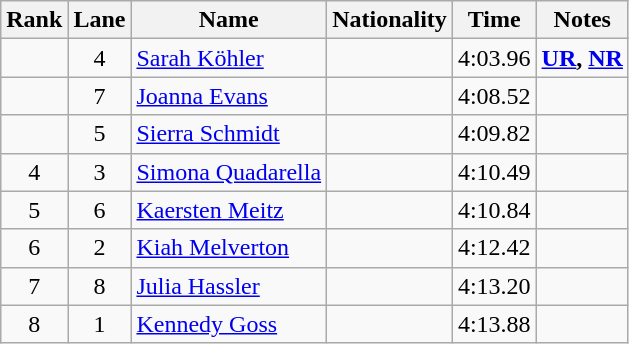<table class="wikitable sortable" style="text-align:center">
<tr>
<th>Rank</th>
<th>Lane</th>
<th>Name</th>
<th>Nationality</th>
<th>Time</th>
<th>Notes</th>
</tr>
<tr>
<td></td>
<td>4</td>
<td align="left"><a href='#'>Sarah Köhler</a></td>
<td align="left"></td>
<td>4:03.96</td>
<td><strong><a href='#'>UR</a>, <a href='#'>NR</a></strong></td>
</tr>
<tr>
<td></td>
<td>7</td>
<td align="left"><a href='#'>Joanna Evans</a></td>
<td align="left"></td>
<td>4:08.52</td>
<td></td>
</tr>
<tr>
<td></td>
<td>5</td>
<td align="left"><a href='#'>Sierra Schmidt</a></td>
<td align="left"></td>
<td>4:09.82</td>
<td></td>
</tr>
<tr>
<td>4</td>
<td>3</td>
<td align="left"><a href='#'>Simona Quadarella</a></td>
<td align="left"></td>
<td>4:10.49</td>
<td></td>
</tr>
<tr>
<td>5</td>
<td>6</td>
<td align="left"><a href='#'>Kaersten Meitz</a></td>
<td align="left"></td>
<td>4:10.84</td>
<td></td>
</tr>
<tr>
<td>6</td>
<td>2</td>
<td align="left"><a href='#'>Kiah Melverton</a></td>
<td align="left"></td>
<td>4:12.42</td>
<td></td>
</tr>
<tr>
<td>7</td>
<td>8</td>
<td align="left"><a href='#'>Julia Hassler</a></td>
<td align="left"></td>
<td>4:13.20</td>
<td></td>
</tr>
<tr>
<td>8</td>
<td>1</td>
<td align="left"><a href='#'>Kennedy Goss</a></td>
<td align="left"></td>
<td>4:13.88</td>
<td></td>
</tr>
</table>
